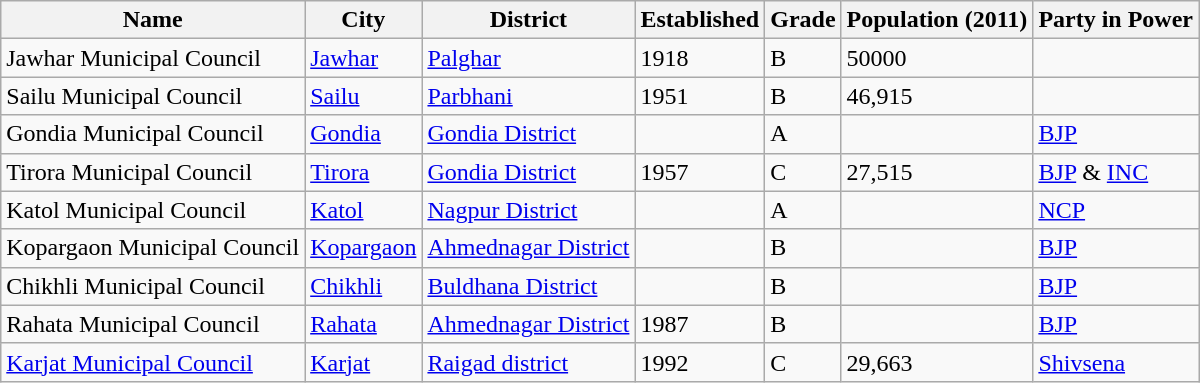<table class="wikitable sortable">
<tr>
<th>Name</th>
<th>City</th>
<th>District</th>
<th>Established</th>
<th>Grade</th>
<th>Population (2011)</th>
<th>Party in Power</th>
</tr>
<tr>
<td>Jawhar Municipal Council</td>
<td><a href='#'>Jawhar</a></td>
<td><a href='#'>Palghar</a></td>
<td>1918</td>
<td>B</td>
<td>50000</td>
<td></td>
</tr>
<tr>
<td>Sailu Municipal Council</td>
<td><a href='#'>Sailu</a></td>
<td><a href='#'>Parbhani</a></td>
<td>1951</td>
<td>B</td>
<td>46,915</td>
<td></td>
</tr>
<tr>
<td>Gondia Municipal Council</td>
<td><a href='#'>Gondia</a></td>
<td><a href='#'>Gondia District</a></td>
<td></td>
<td>A</td>
<td></td>
<td><a href='#'>BJP</a></td>
</tr>
<tr>
<td>Tirora Municipal Council</td>
<td><a href='#'>Tirora</a></td>
<td><a href='#'>Gondia District</a></td>
<td>1957</td>
<td>C</td>
<td>27,515</td>
<td><a href='#'>BJP</a> & <a href='#'>INC</a></td>
</tr>
<tr>
<td>Katol Municipal Council</td>
<td><a href='#'>Katol</a></td>
<td><a href='#'>Nagpur District</a></td>
<td></td>
<td>A</td>
<td></td>
<td><a href='#'>NCP</a></td>
</tr>
<tr>
<td>Kopargaon Municipal Council</td>
<td><a href='#'>Kopargaon</a></td>
<td><a href='#'>Ahmednagar District</a></td>
<td></td>
<td>B</td>
<td></td>
<td><a href='#'>BJP</a></td>
</tr>
<tr>
<td>Chikhli Municipal Council</td>
<td><a href='#'>Chikhli</a></td>
<td><a href='#'>Buldhana District</a></td>
<td></td>
<td>B</td>
<td></td>
<td><a href='#'>BJP</a></td>
</tr>
<tr>
<td>Rahata Municipal Council</td>
<td><a href='#'>Rahata</a></td>
<td><a href='#'>Ahmednagar District</a></td>
<td>1987</td>
<td>B</td>
<td></td>
<td><a href='#'>BJP</a></td>
</tr>
<tr>
<td><a href='#'>Karjat Municipal Council</a></td>
<td><a href='#'>Karjat</a></td>
<td><a href='#'>Raigad district</a></td>
<td>1992</td>
<td>C</td>
<td>29,663</td>
<td><a href='#'>Shivsena</a></td>
</tr>
</table>
